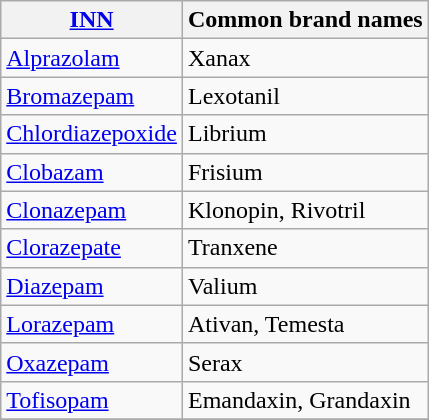<table class="wikitable">
<tr>
<th><a href='#'>INN</a></th>
<th>Common brand names</th>
</tr>
<tr>
<td><a href='#'>Alprazolam</a></td>
<td>Xanax</td>
</tr>
<tr>
<td><a href='#'>Bromazepam</a></td>
<td>Lexotanil</td>
</tr>
<tr>
<td><a href='#'>Chlordiazepoxide</a></td>
<td>Librium</td>
</tr>
<tr>
<td><a href='#'>Clobazam</a></td>
<td>Frisium</td>
</tr>
<tr>
<td><a href='#'>Clonazepam</a></td>
<td>Klonopin, Rivotril</td>
</tr>
<tr>
<td><a href='#'>Clorazepate</a></td>
<td>Tranxene</td>
</tr>
<tr>
<td><a href='#'>Diazepam</a></td>
<td>Valium</td>
</tr>
<tr>
<td><a href='#'>Lorazepam</a></td>
<td>Ativan, Temesta</td>
</tr>
<tr>
<td><a href='#'>Oxazepam</a></td>
<td>Serax</td>
</tr>
<tr>
<td><a href='#'>Tofisopam</a></td>
<td>Emandaxin, Grandaxin</td>
</tr>
<tr>
</tr>
</table>
